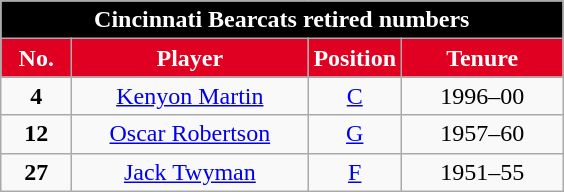<table class="wikitable sortable" style="text-align:center">
<tr>
<td colspan="5" style="background:black; color:white;"><strong>Cincinnati Bearcats retired numbers</strong></td>
</tr>
<tr>
<th style="width:40px; background:#E00122; color:white;">No.</th>
<th style="width:150px; background:#E00122; color:white;">Player</th>
<th style="width:40px; background:#E00122; color:white;">Position</th>
<th style="width:100px; background:#E00122; color:white;">Tenure</th>
</tr>
<tr>
<td><strong>4</strong></td>
<td><a href='#'>Kenyon Martin</a></td>
<td><a href='#'>C</a></td>
<td>1996–00</td>
</tr>
<tr>
<td><strong>12</strong></td>
<td><a href='#'>Oscar Robertson</a></td>
<td><a href='#'>G</a></td>
<td>1957–60</td>
</tr>
<tr>
<td><strong>27</strong></td>
<td><a href='#'>Jack Twyman</a></td>
<td><a href='#'>F</a></td>
<td>1951–55</td>
</tr>
</table>
